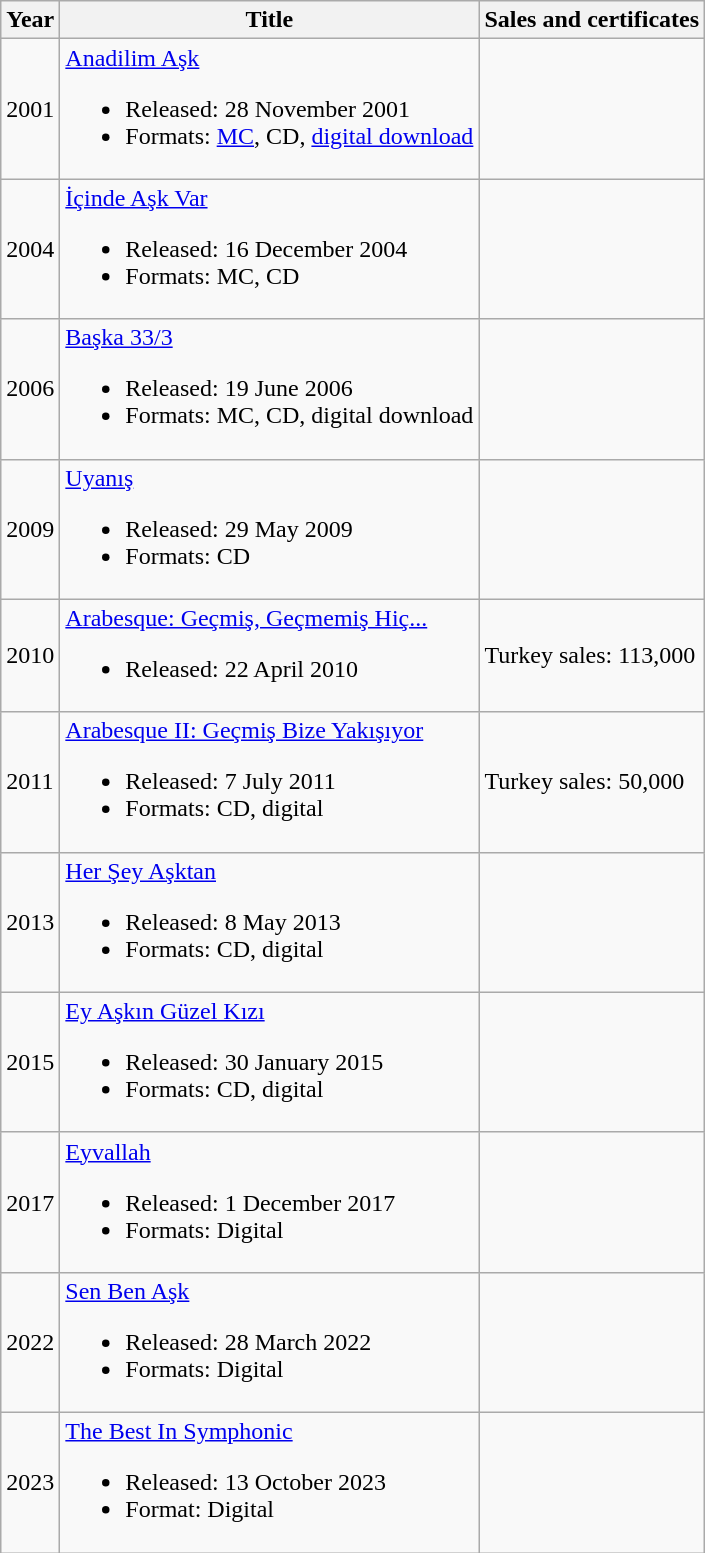<table class="wikitable">
<tr>
<th>Year</th>
<th>Title</th>
<th>Sales and certificates</th>
</tr>
<tr>
<td>2001</td>
<td><a href='#'>Anadilim Aşk</a><br><ul><li>Released: 28 November 2001</li><li>Formats: <a href='#'>MC</a>, CD, <a href='#'>digital download</a></li></ul></td>
<td></td>
</tr>
<tr>
<td>2004</td>
<td><a href='#'>İçinde Aşk Var</a><br><ul><li>Released: 16 December 2004</li><li>Formats: MC, CD</li></ul></td>
<td></td>
</tr>
<tr>
<td>2006</td>
<td><a href='#'>Başka 33/3</a><br><ul><li>Released: 19 June 2006</li><li>Formats: MC, CD, digital download</li></ul></td>
<td></td>
</tr>
<tr>
<td>2009</td>
<td><a href='#'>Uyanış</a><br><ul><li>Released: 29 May 2009</li><li>Formats: CD</li></ul></td>
<td></td>
</tr>
<tr>
<td>2010</td>
<td><a href='#'>Arabesque: Geçmiş, Geçmemiş Hiç...</a><br><ul><li>Released: 22 April 2010</li></ul></td>
<td>Turkey sales: 113,000</td>
</tr>
<tr>
<td>2011</td>
<td><a href='#'>Arabesque II: Geçmiş Bize Yakışıyor</a><br><ul><li>Released: 7 July 2011</li><li>Formats: CD, digital</li></ul></td>
<td>Turkey sales: 50,000</td>
</tr>
<tr>
<td>2013</td>
<td><a href='#'>Her Şey Aşktan</a><br><ul><li>Released: 8 May 2013</li><li>Formats: CD, digital</li></ul></td>
<td></td>
</tr>
<tr>
<td>2015</td>
<td><a href='#'>Ey Aşkın Güzel Kızı</a><br><ul><li>Released: 30 January 2015</li><li>Formats: CD, digital</li></ul></td>
<td></td>
</tr>
<tr>
<td>2017</td>
<td><a href='#'>Eyvallah</a><br><ul><li>Released: 1 December 2017</li><li>Formats: Digital</li></ul></td>
<td></td>
</tr>
<tr>
<td>2022</td>
<td><a href='#'>Sen Ben Aşk</a><br><ul><li>Released: 28 March 2022</li><li>Formats: Digital</li></ul></td>
<td></td>
</tr>
<tr>
<td>2023</td>
<td><a href='#'>The Best In Symphonic</a><br><ul><li>Released: 13 October 2023</li><li>Format: Digital</li></ul></td>
<td></td>
</tr>
</table>
